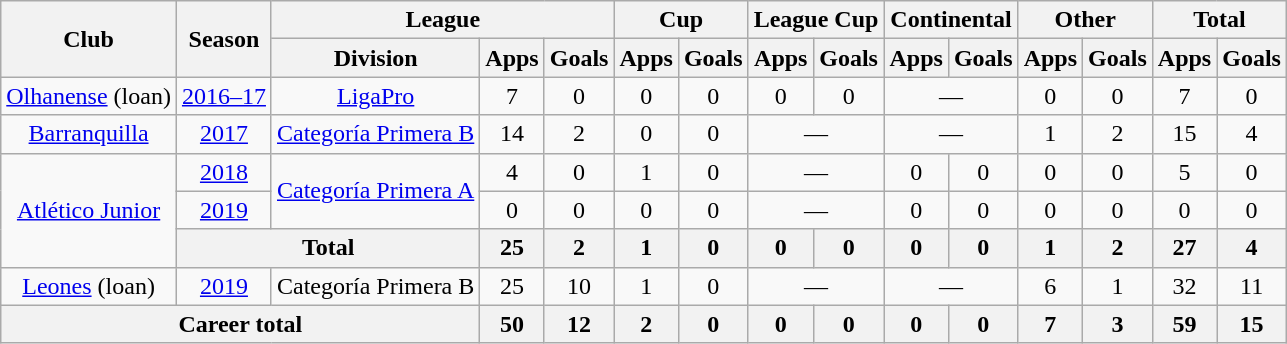<table class="wikitable" style="text-align:center">
<tr>
<th rowspan="2">Club</th>
<th rowspan="2">Season</th>
<th colspan="3">League</th>
<th colspan="2">Cup</th>
<th colspan="2">League Cup</th>
<th colspan="2">Continental</th>
<th colspan="2">Other</th>
<th colspan="2">Total</th>
</tr>
<tr>
<th>Division</th>
<th>Apps</th>
<th>Goals</th>
<th>Apps</th>
<th>Goals</th>
<th>Apps</th>
<th>Goals</th>
<th>Apps</th>
<th>Goals</th>
<th>Apps</th>
<th>Goals</th>
<th>Apps</th>
<th>Goals</th>
</tr>
<tr>
<td><a href='#'>Olhanense</a> (loan)</td>
<td><a href='#'>2016–17</a></td>
<td><a href='#'>LigaPro</a></td>
<td>7</td>
<td>0</td>
<td>0</td>
<td>0</td>
<td>0</td>
<td>0</td>
<td colspan="2">—</td>
<td>0</td>
<td>0</td>
<td>7</td>
<td>0</td>
</tr>
<tr>
<td><a href='#'>Barranquilla</a></td>
<td><a href='#'>2017</a></td>
<td><a href='#'>Categoría Primera B</a></td>
<td>14</td>
<td>2</td>
<td>0</td>
<td>0</td>
<td colspan="2">—</td>
<td colspan="2">—</td>
<td>1</td>
<td>2</td>
<td>15</td>
<td>4</td>
</tr>
<tr>
<td rowspan="3"><a href='#'>Atlético Junior</a></td>
<td><a href='#'>2018</a></td>
<td rowspan="2"><a href='#'>Categoría Primera A</a></td>
<td>4</td>
<td>0</td>
<td>1</td>
<td>0</td>
<td colspan="2">—</td>
<td>0</td>
<td>0</td>
<td>0</td>
<td>0</td>
<td>5</td>
<td>0</td>
</tr>
<tr>
<td><a href='#'>2019</a></td>
<td>0</td>
<td>0</td>
<td>0</td>
<td>0</td>
<td colspan="2">—</td>
<td>0</td>
<td>0</td>
<td>0</td>
<td>0</td>
<td>0</td>
<td>0</td>
</tr>
<tr>
<th colspan="2">Total</th>
<th>25</th>
<th>2</th>
<th>1</th>
<th>0</th>
<th>0</th>
<th>0</th>
<th>0</th>
<th>0</th>
<th>1</th>
<th>2</th>
<th>27</th>
<th>4</th>
</tr>
<tr>
<td><a href='#'>Leones</a> (loan)</td>
<td><a href='#'>2019</a></td>
<td>Categoría Primera B</td>
<td>25</td>
<td>10</td>
<td>1</td>
<td>0</td>
<td colspan="2">—</td>
<td colspan="2">—</td>
<td>6</td>
<td>1</td>
<td>32</td>
<td>11</td>
</tr>
<tr>
<th colspan="3">Career total</th>
<th>50</th>
<th>12</th>
<th>2</th>
<th>0</th>
<th>0</th>
<th>0</th>
<th>0</th>
<th>0</th>
<th>7</th>
<th>3</th>
<th>59</th>
<th>15</th>
</tr>
</table>
